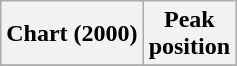<table class="wikitable sortable plainrowheaders" style="text-align:center">
<tr>
<th scope="col">Chart (2000)</th>
<th scope="col">Peak<br> position</th>
</tr>
<tr>
</tr>
</table>
